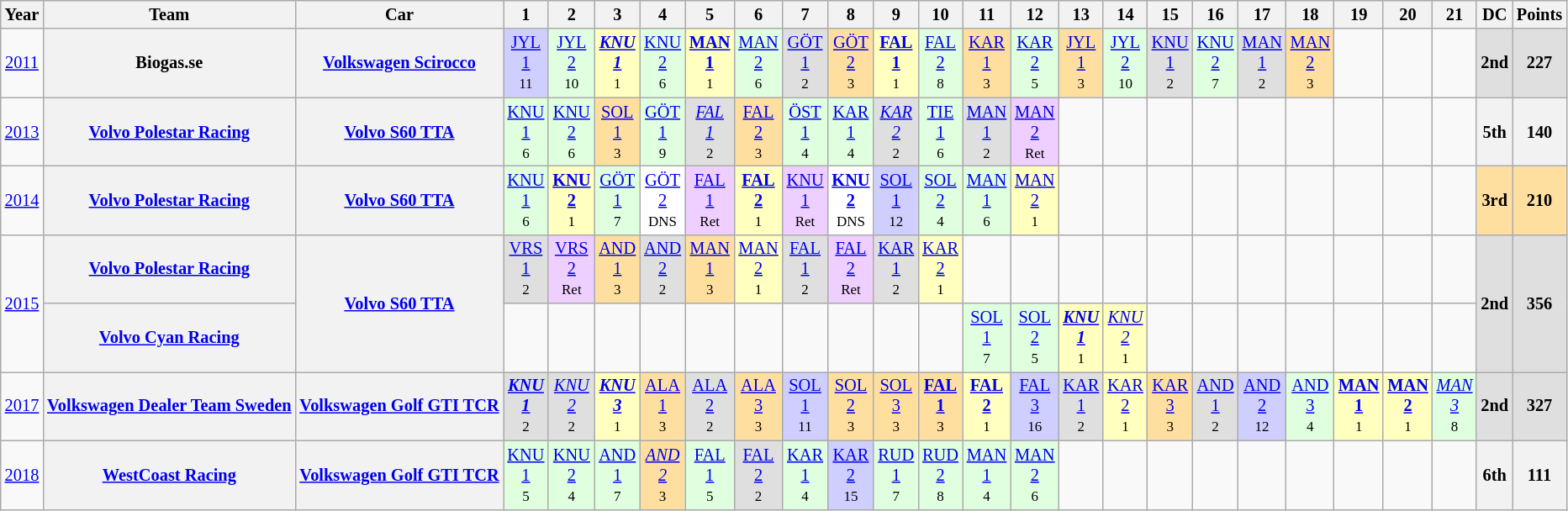<table class="wikitable" style="text-align:center; font-size:85%">
<tr>
<th>Year</th>
<th>Team</th>
<th>Car</th>
<th>1</th>
<th>2</th>
<th>3</th>
<th>4</th>
<th>5</th>
<th>6</th>
<th>7</th>
<th>8</th>
<th>9</th>
<th>10</th>
<th>11</th>
<th>12</th>
<th>13</th>
<th>14</th>
<th>15</th>
<th>16</th>
<th>17</th>
<th>18</th>
<th>19</th>
<th>20</th>
<th>21</th>
<th>DC</th>
<th>Points</th>
</tr>
<tr>
<td><a href='#'>2011</a></td>
<th>Biogas.se</th>
<th><a href='#'>Volkswagen Scirocco</a></th>
<td style="background:#CFCFFF;"><a href='#'>JYL<br>1</a><br><small>11</small></td>
<td style="background:#DFFFDF;"><a href='#'>JYL<br>2</a><br><small>10</small></td>
<td style="background:#FFFFBF;"><strong><em><a href='#'>KNU<br>1</a></em></strong><br><small>1</small></td>
<td style="background:#DFFFDF;"><a href='#'>KNU<br>2</a><br><small>6</small></td>
<td style="background:#FFFFBF;"><strong><a href='#'>MAN<br>1</a></strong><br><small>1</small></td>
<td style="background:#DFFFDF;"><a href='#'>MAN<br>2</a><br><small>6</small></td>
<td style="background:#DFDFDF;"><a href='#'>GÖT<br>1</a><br><small>2</small></td>
<td style="background:#FFDF9F;"><a href='#'>GÖT<br>2</a><br><small>3</small></td>
<td style="background:#FFFFBF;"><strong><a href='#'>FAL<br>1</a></strong><br><small>1</small></td>
<td style="background:#DFFFDF;"><a href='#'>FAL<br>2</a><br><small>8</small></td>
<td style="background:#FFDF9F;"><a href='#'>KAR<br>1</a><br><small>3</small></td>
<td style="background:#DFFFDF;"><a href='#'>KAR<br>2</a><br><small>5</small></td>
<td style="background:#FFDF9F;"><a href='#'>JYL<br>1</a><br><small>3</small></td>
<td style="background:#DFFFDF;"><a href='#'>JYL<br>2</a><br><small>10</small></td>
<td style="background:#DFDFDF;"><a href='#'>KNU<br>1</a><br><small>2</small></td>
<td style="background:#DFFFDF;"><a href='#'>KNU<br>2</a><br><small>7</small></td>
<td style="background:#DFDFDF;"><a href='#'>MAN<br>1</a><br><small>2</small></td>
<td style="background:#FFDF9F;"><a href='#'>MAN<br>2</a><br><small>3</small></td>
<td></td>
<td></td>
<td></td>
<th style="background:#DFDFDF;">2nd</th>
<th style="background:#DFDFDF;">227</th>
</tr>
<tr>
<td><a href='#'>2013</a></td>
<th><a href='#'>Volvo Polestar Racing</a></th>
<th><a href='#'>Volvo S60 TTA</a></th>
<td style="background:#DFFFDF;"><a href='#'>KNU<br>1</a><br><small>6</small></td>
<td style="background:#DFFFDF;"><a href='#'>KNU<br>2</a><br><small>6</small></td>
<td style="background:#FFDF9F;"><a href='#'>SOL<br>1</a><br><small>3</small></td>
<td style="background:#DFFFDF;"><a href='#'>GÖT<br>1</a><br><small>9</small></td>
<td style="background:#DFDFDF;"><em><a href='#'>FAL<br>1</a></em><br><small>2</small></td>
<td style="background:#FFDF9F;"><a href='#'>FAL<br>2</a><br><small>3</small></td>
<td style="background:#DFFFDF;"><a href='#'>ÖST<br>1</a><br><small>4</small></td>
<td style="background:#DFFFDF;"><a href='#'>KAR<br>1</a><br><small>4</small></td>
<td style="background:#DFDFDF;"><em><a href='#'>KAR<br>2</a></em><br><small>2</small></td>
<td style="background:#DFFFDF;"><a href='#'>TIE<br>1</a><br><small>6</small></td>
<td style="background:#DFDFDF;"><a href='#'>MAN<br>1</a><br><small>2</small></td>
<td style="background:#EFCFFF;"><a href='#'>MAN<br>2</a><br><small>Ret</small></td>
<td></td>
<td></td>
<td></td>
<td></td>
<td></td>
<td></td>
<td></td>
<td></td>
<td></td>
<th>5th</th>
<th>140</th>
</tr>
<tr>
<td><a href='#'>2014</a></td>
<th><a href='#'>Volvo Polestar Racing</a></th>
<th><a href='#'>Volvo S60 TTA</a></th>
<td style="background:#DFFFDF;"><a href='#'>KNU<br>1</a><br><small>6</small></td>
<td style="background:#FFFFBF;"><strong><a href='#'>KNU<br>2</a></strong><br><small>1</small></td>
<td style="background:#DFFFDF;"><a href='#'>GÖT<br>1</a><br><small>7</small></td>
<td style="background:#FFFFFF;"><a href='#'>GÖT<br>2</a><br><small>DNS</small></td>
<td style="background:#EFCFFF;"><a href='#'>FAL<br>1</a><br><small>Ret</small></td>
<td style="background:#FFFFBF;"><strong><a href='#'>FAL<br>2</a></strong><br><small>1</small></td>
<td style="background:#EFCFFF;"><a href='#'>KNU<br>1</a><br><small>Ret</small></td>
<td style="background:#FFFFFF;"><strong><a href='#'>KNU<br>2</a></strong><br><small>DNS</small></td>
<td style="background:#CFCFFF;"><a href='#'>SOL<br>1</a><br><small>12</small></td>
<td style="background:#DFFFDF;"><a href='#'>SOL<br>2</a><br><small>4</small></td>
<td style="background:#DFFFDF;"><a href='#'>MAN<br>1</a><br><small>6</small></td>
<td style="background:#FFFFBF;"><a href='#'>MAN<br>2</a><br><small>1</small></td>
<td></td>
<td></td>
<td></td>
<td></td>
<td></td>
<td></td>
<td></td>
<td></td>
<td></td>
<th style="background:#FFDF9F;">3rd</th>
<th style="background:#FFDF9F;">210</th>
</tr>
<tr>
<td rowspan=2><a href='#'>2015</a></td>
<th><a href='#'>Volvo Polestar Racing</a></th>
<th rowspan=2><a href='#'>Volvo S60 TTA</a></th>
<td style="background:#DFDFDF;"><a href='#'>VRS<br>1</a><br><small>2</small></td>
<td style="background:#EFCFFF;"><a href='#'>VRS<br>2</a><br><small>Ret</small></td>
<td style="background:#FFDF9F;"><a href='#'>AND<br>1</a><br><small>3</small></td>
<td style="background:#DFDFDF;"><a href='#'>AND<br>2</a><br><small>2</small></td>
<td style="background:#FFDF9F;"><a href='#'>MAN<br>1</a><br><small>3</small></td>
<td style="background:#FFFFBF;"><a href='#'>MAN<br>2</a><br><small>1</small></td>
<td style="background:#DFDFDF;"><a href='#'>FAL<br>1</a><br><small>2</small></td>
<td style="background:#EFCFFF;"><a href='#'>FAL<br>2</a><br><small>Ret</small></td>
<td style="background:#DFDFDF;"><a href='#'>KAR<br>1</a><br><small>2</small></td>
<td style="background:#FFFFBF;"><a href='#'>KAR<br>2</a><br><small>1</small></td>
<td></td>
<td></td>
<td></td>
<td></td>
<td></td>
<td></td>
<td></td>
<td></td>
<td></td>
<td></td>
<td></td>
<th rowspan=2 style="background:#DFDFDF;">2nd</th>
<th rowspan=2 style="background:#DFDFDF;">356</th>
</tr>
<tr>
<th><a href='#'>Volvo Cyan Racing</a></th>
<td></td>
<td></td>
<td></td>
<td></td>
<td></td>
<td></td>
<td></td>
<td></td>
<td></td>
<td></td>
<td style="background:#DFFFDF;"><a href='#'>SOL<br>1</a><br><small>7</small></td>
<td style="background:#DFFFDF;"><a href='#'>SOL<br>2</a><br><small>5</small></td>
<td style="background:#FFFFBF;"><strong><em><a href='#'>KNU<br>1</a></em></strong><br><small>1</small></td>
<td style="background:#FFFFBF;"><em><a href='#'>KNU<br>2</a></em><br><small>1</small></td>
<td></td>
<td></td>
<td></td>
<td></td>
<td></td>
<td></td>
<td></td>
</tr>
<tr>
<td><a href='#'>2017</a></td>
<th><a href='#'> Volkswagen Dealer Team Sweden</a></th>
<th><a href='#'>Volkswagen Golf GTI TCR</a></th>
<td style="background:#DFDFDF;"><strong><em><a href='#'>KNU<br>1</a></em></strong><br><small>2</small></td>
<td style="background:#DFDFDF;"><em><a href='#'>KNU<br>2</a></em><br><small>2</small></td>
<td style="background:#FFFFBF;"><strong><em><a href='#'>KNU<br>3</a></em></strong><br><small>1</small></td>
<td style="background:#FFDF9F;"><a href='#'>ALA<br>1</a><br><small>3</small></td>
<td style="background:#DFDFDF;"><a href='#'>ALA<br>2</a><br><small>2</small></td>
<td style="background:#FFDF9F;"><a href='#'>ALA<br>3</a><br><small>3</small></td>
<td style="background:#CFCFFF;"><a href='#'>SOL<br>1</a><br><small>11</small></td>
<td style="background:#FFDF9F;"><a href='#'>SOL<br>2</a><br><small>3</small></td>
<td style="background:#FFDF9F;"><a href='#'>SOL<br>3</a><br><small>3</small></td>
<td style="background:#FFDF9F;"><strong><a href='#'>FAL<br>1</a></strong><br><small>3</small></td>
<td style="background:#FFFFBF;"><strong><a href='#'>FAL<br>2</a></strong><br><small>1</small></td>
<td style="background:#CFCFFF;"><a href='#'>FAL<br>3</a><br><small>16</small></td>
<td style="background:#DFDFDF;"><a href='#'>KAR<br>1</a><br><small>2</small></td>
<td style="background:#FFFFBF;"><a href='#'>KAR<br>2</a><br><small>1</small></td>
<td style="background:#FFDF9F;"><a href='#'>KAR<br>3</a><br><small>3</small></td>
<td style="background:#DFDFDF;"><a href='#'>AND<br>1</a><br><small>2</small></td>
<td style="background:#CFCFFF;"><a href='#'>AND<br>2</a><br><small>12</small></td>
<td style="background:#DFFFDF;"><a href='#'>AND<br>3</a><br><small>4</small></td>
<td style="background:#FFFFBF;"><strong><a href='#'>MAN<br>1</a></strong><br><small>1</small></td>
<td style="background:#FFFFBF;"><strong><a href='#'>MAN<br>2</a></strong><br><small>1</small></td>
<td style="background:#DFFFDF;"><em><a href='#'>MAN<br>3</a></em><br><small>8</small></td>
<th style="background:#DFDFDF;">2nd</th>
<th style="background:#DFDFDF;">327</th>
</tr>
<tr>
<td><a href='#'>2018</a></td>
<th><a href='#'>WestCoast Racing</a></th>
<th><a href='#'>Volkswagen Golf GTI TCR</a></th>
<td style="background:#DFFFDF;"><a href='#'>KNU<br>1</a><br><small>5</small></td>
<td style="background:#DFFFDF;"><a href='#'>KNU<br>2</a><br><small>4</small></td>
<td style="background:#DFFFDF;"><a href='#'>AND<br>1</a><br><small>7</small></td>
<td style="background:#FFDF9F;"><em><a href='#'>AND<br>2</a></em><br><small>3</small></td>
<td style="background:#DFFFDF;"><a href='#'>FAL<br>1</a><br><small>5</small></td>
<td style="background:#DFDFDF;"><a href='#'>FAL<br>2</a><br><small>2</small></td>
<td style="background:#DFFFDF;"><a href='#'>KAR<br>1</a><br><small>4</small></td>
<td style="background:#CFCFFF;"><a href='#'>KAR<br>2</a><br><small>15</small></td>
<td style="background:#DFFFDF;"><a href='#'>RUD<br>1</a><br><small>7</small></td>
<td style="background:#DFFFDF;"><a href='#'>RUD<br>2</a><br><small>8</small></td>
<td style="background:#DFFFDF;"><a href='#'>MAN<br>1</a><br><small>4</small></td>
<td style="background:#DFFFDF;"><a href='#'>MAN<br>2</a><br><small>6</small></td>
<td></td>
<td></td>
<td></td>
<td></td>
<td></td>
<td></td>
<td></td>
<td></td>
<td></td>
<th>6th</th>
<th>111</th>
</tr>
</table>
